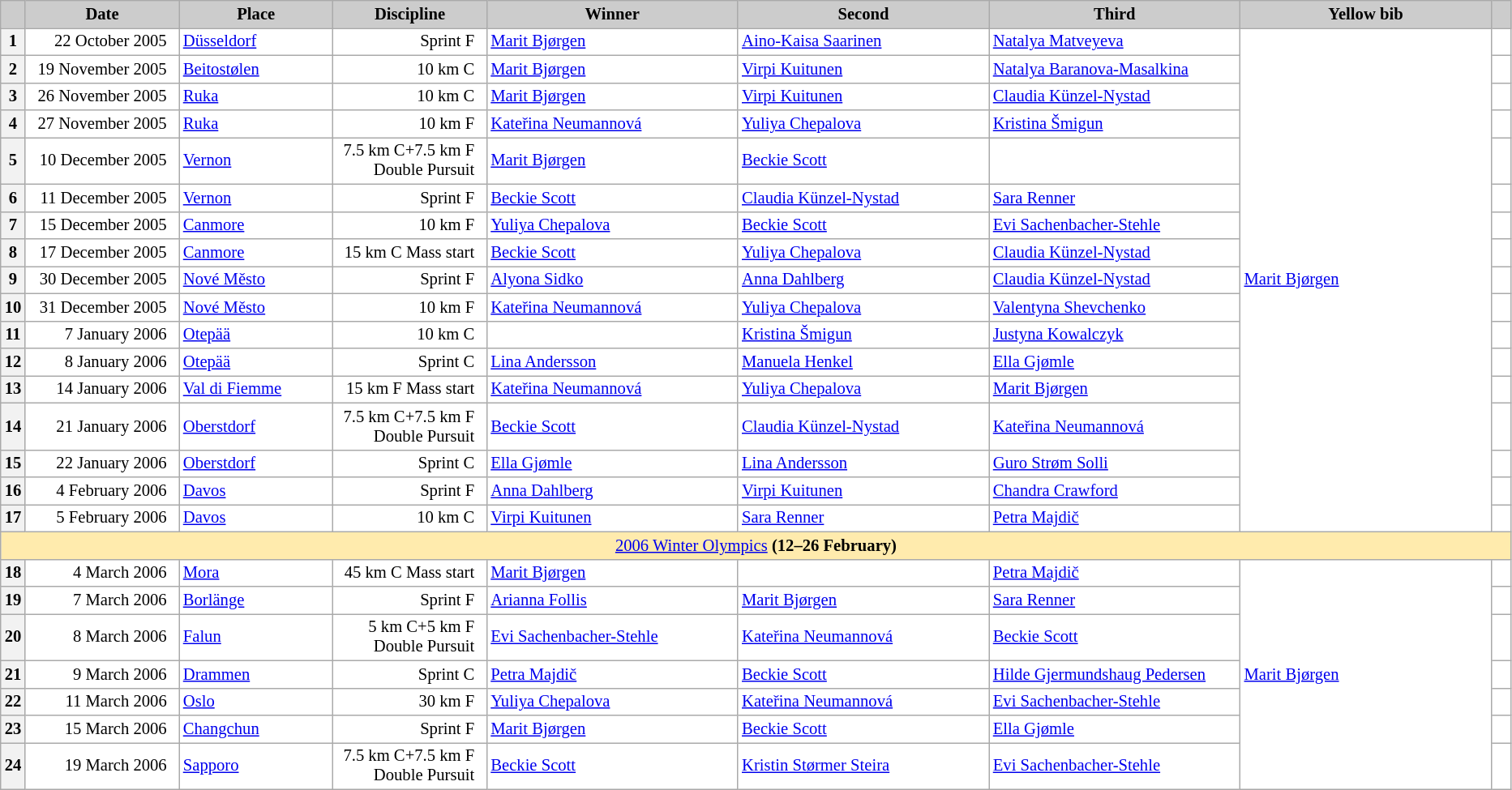<table class="wikitable plainrowheaders" style="background:#fff; font-size:86%; line-height:16px; border:grey solid 1px; border-collapse:collapse;">
<tr style="background:#ccc; text-align:center;">
<th scope="col" style="background:#ccc; width=20 px;"></th>
<th scope="col" style="background:#ccc; width:120px;">Date</th>
<th scope="col" style="background:#ccc; width:120px;">Place</th>
<th scope="col" style="background:#ccc; width:120px;">Discipline</th>
<th scope="col" style="background:#ccc; width:200px;">Winner</th>
<th scope="col" style="background:#ccc; width:200px;">Second</th>
<th scope="col" style="background:#ccc; width:200px;">Third</th>
<th scope="col" style="background:#ccc; width:200px;">Yellow bib</th>
<th scope="col" style="background:#ccc; width:10px;"></th>
</tr>
<tr>
<th>1</th>
<td align=right>22 October 2005  </td>
<td> <a href='#'>Düsseldorf</a></td>
<td align=right>Sprint F  </td>
<td> <a href='#'>Marit Bjørgen</a></td>
<td> <a href='#'>Aino-Kaisa Saarinen</a></td>
<td> <a href='#'>Natalya Matveyeva</a></td>
<td rowspan=17> <a href='#'>Marit Bjørgen</a></td>
<td></td>
</tr>
<tr>
<th>2</th>
<td align=right>19 November 2005  </td>
<td> <a href='#'>Beitostølen</a></td>
<td align=right>10 km C  </td>
<td> <a href='#'>Marit Bjørgen</a></td>
<td> <a href='#'>Virpi Kuitunen</a></td>
<td> <a href='#'>Natalya Baranova-Masalkina</a></td>
<td></td>
</tr>
<tr>
<th>3</th>
<td align=right>26 November 2005  </td>
<td> <a href='#'>Ruka</a></td>
<td align=right>10 km C  </td>
<td> <a href='#'>Marit Bjørgen</a></td>
<td> <a href='#'>Virpi Kuitunen</a></td>
<td> <a href='#'>Claudia Künzel-Nystad</a></td>
<td></td>
</tr>
<tr>
<th>4</th>
<td align=right>27 November 2005  </td>
<td> <a href='#'>Ruka</a></td>
<td align=right>10 km F  </td>
<td> <a href='#'>Kateřina Neumannová</a></td>
<td> <a href='#'>Yuliya Chepalova</a></td>
<td> <a href='#'>Kristina Šmigun</a></td>
<td></td>
</tr>
<tr>
<th>5</th>
<td align=right>10 December 2005  </td>
<td> <a href='#'>Vernon</a></td>
<td align=right>7.5 km C+7.5 km F  <br>Double Pursuit  </td>
<td> <a href='#'>Marit Bjørgen</a></td>
<td> <a href='#'>Beckie Scott</a></td>
<td></td>
<td></td>
</tr>
<tr>
<th>6</th>
<td align=right>11 December 2005  </td>
<td> <a href='#'>Vernon</a></td>
<td align=right>Sprint F  </td>
<td> <a href='#'>Beckie Scott</a></td>
<td> <a href='#'>Claudia Künzel-Nystad</a></td>
<td> <a href='#'>Sara Renner</a></td>
<td></td>
</tr>
<tr>
<th>7</th>
<td align=right>15 December 2005  </td>
<td> <a href='#'>Canmore</a></td>
<td align=right>10 km F  </td>
<td> <a href='#'>Yuliya Chepalova</a></td>
<td> <a href='#'>Beckie Scott</a></td>
<td> <a href='#'>Evi Sachenbacher-Stehle</a></td>
<td></td>
</tr>
<tr>
<th>8</th>
<td align=right>17 December 2005  </td>
<td> <a href='#'>Canmore</a></td>
<td align=right>15 km C Mass start  </td>
<td> <a href='#'>Beckie Scott</a></td>
<td> <a href='#'>Yuliya Chepalova</a></td>
<td> <a href='#'>Claudia Künzel-Nystad</a></td>
<td></td>
</tr>
<tr>
<th>9</th>
<td align=right>30 December 2005  </td>
<td> <a href='#'>Nové Město</a></td>
<td align=right>Sprint F  </td>
<td> <a href='#'>Alyona Sidko</a></td>
<td> <a href='#'>Anna Dahlberg</a></td>
<td> <a href='#'>Claudia Künzel-Nystad</a></td>
<td></td>
</tr>
<tr>
<th>10</th>
<td align=right>31 December 2005  </td>
<td> <a href='#'>Nové Město</a></td>
<td align=right>10 km F  </td>
<td> <a href='#'>Kateřina Neumannová</a></td>
<td> <a href='#'>Yuliya Chepalova</a></td>
<td> <a href='#'>Valentyna Shevchenko</a></td>
<td></td>
</tr>
<tr>
<th>11</th>
<td align=right>7 January 2006  </td>
<td> <a href='#'>Otepää</a></td>
<td align=right>10 km C  </td>
<td></td>
<td> <a href='#'>Kristina Šmigun</a></td>
<td> <a href='#'>Justyna Kowalczyk</a></td>
<td></td>
</tr>
<tr>
<th>12</th>
<td align=right>8 January 2006  </td>
<td> <a href='#'>Otepää</a></td>
<td align=right>Sprint C  </td>
<td> <a href='#'>Lina Andersson</a></td>
<td> <a href='#'>Manuela Henkel</a></td>
<td> <a href='#'>Ella Gjømle</a></td>
<td></td>
</tr>
<tr>
<th>13</th>
<td align=right>14 January 2006  </td>
<td> <a href='#'>Val di Fiemme</a></td>
<td align=right>15 km F Mass start  </td>
<td> <a href='#'>Kateřina Neumannová</a></td>
<td> <a href='#'>Yuliya Chepalova</a></td>
<td> <a href='#'>Marit Bjørgen</a></td>
<td></td>
</tr>
<tr>
<th>14</th>
<td align=right>21 January 2006  </td>
<td> <a href='#'>Oberstdorf</a></td>
<td align=right>7.5 km C+7.5 km F  <br>Double Pursuit  </td>
<td> <a href='#'>Beckie Scott</a></td>
<td> <a href='#'>Claudia Künzel-Nystad</a></td>
<td> <a href='#'>Kateřina Neumannová</a></td>
<td></td>
</tr>
<tr>
<th>15</th>
<td align=right>22 January 2006  </td>
<td> <a href='#'>Oberstdorf</a></td>
<td align=right>Sprint C  </td>
<td> <a href='#'>Ella Gjømle</a></td>
<td> <a href='#'>Lina Andersson</a></td>
<td> <a href='#'>Guro Strøm Solli</a></td>
<td></td>
</tr>
<tr>
<th>16</th>
<td align=right>4 February 2006  </td>
<td> <a href='#'>Davos</a></td>
<td align=right>Sprint F  </td>
<td> <a href='#'>Anna Dahlberg</a></td>
<td> <a href='#'>Virpi Kuitunen</a></td>
<td> <a href='#'>Chandra Crawford</a></td>
<td></td>
</tr>
<tr>
<th>17</th>
<td align=right>5 February 2006  </td>
<td> <a href='#'>Davos</a></td>
<td align=right>10 km C  </td>
<td> <a href='#'>Virpi Kuitunen</a></td>
<td> <a href='#'>Sara Renner</a></td>
<td> <a href='#'>Petra Majdič</a></td>
<td></td>
</tr>
<tr style="background:#FFEBAD">
<td colspan="9" align=center><a href='#'>2006 Winter Olympics</a> <strong>(12–26 February)</strong></td>
</tr>
<tr>
<th>18</th>
<td align=right>4 March 2006  </td>
<td> <a href='#'>Mora</a></td>
<td align=right>45 km C Mass start  </td>
<td> <a href='#'>Marit Bjørgen</a></td>
<td></td>
<td> <a href='#'>Petra Majdič</a></td>
<td rowspan=7> <a href='#'>Marit Bjørgen</a></td>
<td></td>
</tr>
<tr>
<th>19</th>
<td align=right>7 March 2006  </td>
<td> <a href='#'>Borlänge</a></td>
<td align=right>Sprint F  </td>
<td> <a href='#'>Arianna Follis</a></td>
<td> <a href='#'>Marit Bjørgen</a></td>
<td> <a href='#'>Sara Renner</a></td>
<td></td>
</tr>
<tr>
<th>20</th>
<td align=right>8 March 2006  </td>
<td> <a href='#'>Falun</a></td>
<td align=right>5 km C+5 km F  <br>Double Pursuit  </td>
<td> <a href='#'>Evi Sachenbacher-Stehle</a></td>
<td> <a href='#'>Kateřina Neumannová</a></td>
<td> <a href='#'>Beckie Scott</a></td>
<td></td>
</tr>
<tr>
<th>21</th>
<td align=right>9 March 2006  </td>
<td> <a href='#'>Drammen</a></td>
<td align=right>Sprint C  </td>
<td> <a href='#'>Petra Majdič</a></td>
<td> <a href='#'>Beckie Scott</a></td>
<td> <a href='#'>Hilde Gjermundshaug Pedersen</a></td>
<td></td>
</tr>
<tr>
<th>22</th>
<td align=right>11 March 2006  </td>
<td> <a href='#'>Oslo</a></td>
<td align=right>30 km F  </td>
<td> <a href='#'>Yuliya Chepalova</a></td>
<td> <a href='#'>Kateřina Neumannová</a></td>
<td> <a href='#'>Evi Sachenbacher-Stehle</a></td>
<td></td>
</tr>
<tr>
<th>23</th>
<td align=right>15 March 2006  </td>
<td> <a href='#'>Changchun</a></td>
<td align=right>Sprint F  </td>
<td> <a href='#'>Marit Bjørgen</a></td>
<td> <a href='#'>Beckie Scott</a></td>
<td> <a href='#'>Ella Gjømle</a></td>
<td></td>
</tr>
<tr>
<th>24</th>
<td align=right>19 March 2006  </td>
<td> <a href='#'>Sapporo</a></td>
<td align=right>7.5 km C+7.5 km F  <br>Double Pursuit  </td>
<td> <a href='#'>Beckie Scott</a></td>
<td> <a href='#'>Kristin Størmer Steira</a></td>
<td> <a href='#'>Evi Sachenbacher-Stehle</a></td>
<td></td>
</tr>
</table>
